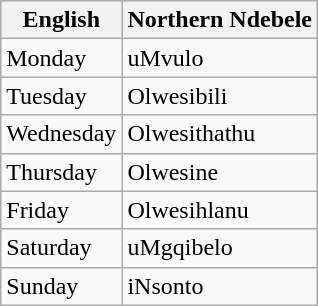<table class="wikitable">
<tr>
<th>English</th>
<th>Northern Ndebele</th>
</tr>
<tr>
<td>Monday</td>
<td>uMvulo</td>
</tr>
<tr>
<td>Tuesday</td>
<td>Olwesibili</td>
</tr>
<tr>
<td>Wednesday</td>
<td>Olwesithathu</td>
</tr>
<tr>
<td>Thursday</td>
<td>Olwesine</td>
</tr>
<tr>
<td>Friday</td>
<td>Olwesihlanu</td>
</tr>
<tr>
<td>Saturday</td>
<td>uMgqibelo</td>
</tr>
<tr>
<td>Sunday</td>
<td>iNsonto</td>
</tr>
</table>
